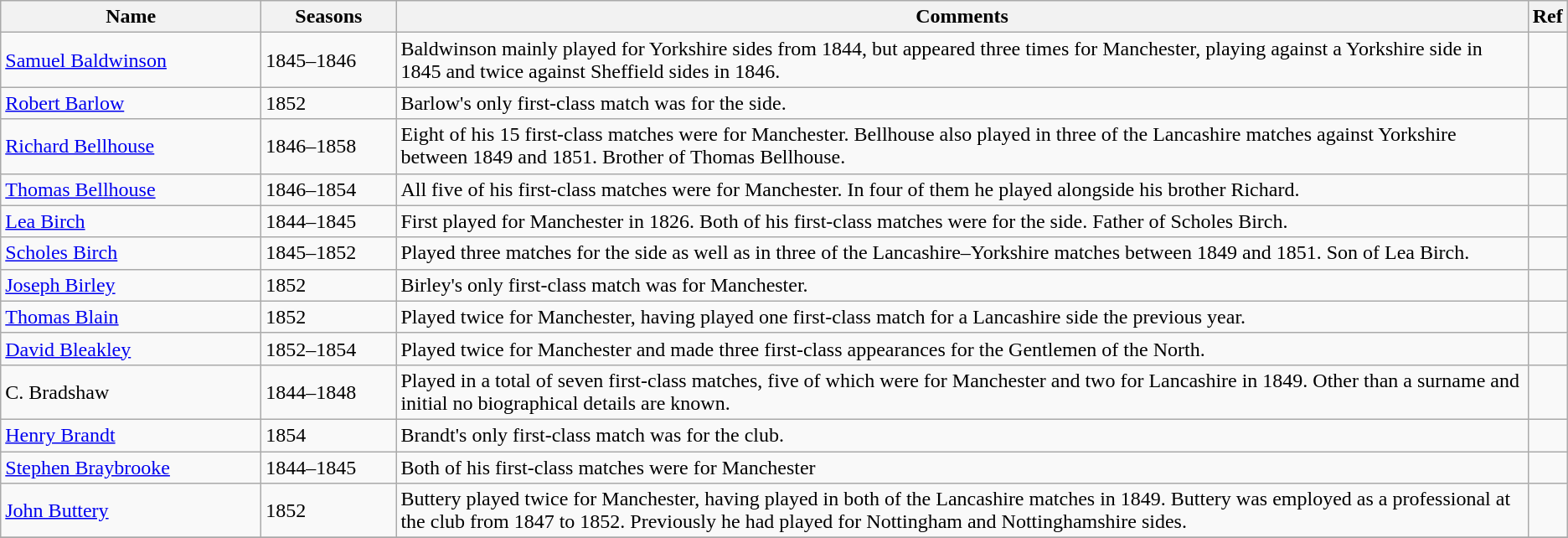<table class="wikitable">
<tr>
<th style="width:200px">Name</th>
<th style="width: 100px">Seasons</th>
<th>Comments</th>
<th>Ref</th>
</tr>
<tr>
<td><a href='#'>Samuel Baldwinson</a></td>
<td>1845–1846</td>
<td>Baldwinson mainly played for Yorkshire sides from 1844, but appeared three times for Manchester, playing against a Yorkshire side in 1845 and twice against Sheffield sides in 1846.</td>
<td></td>
</tr>
<tr>
<td><a href='#'>Robert Barlow</a></td>
<td>1852</td>
<td>Barlow's only first-class match was for the side.</td>
<td></td>
</tr>
<tr>
<td><a href='#'>Richard Bellhouse</a></td>
<td>1846–1858</td>
<td>Eight of his 15 first-class matches were for Manchester. Bellhouse also played in three of the Lancashire matches against Yorkshire between 1849 and 1851. Brother of Thomas Bellhouse.</td>
<td></td>
</tr>
<tr>
<td><a href='#'>Thomas Bellhouse</a></td>
<td>1846–1854</td>
<td>All five of his first-class matches were for Manchester. In four of them he played alongside his brother Richard.</td>
<td></td>
</tr>
<tr>
<td><a href='#'>Lea Birch</a></td>
<td>1844–1845</td>
<td>First played for Manchester in 1826. Both of his first-class matches were for the side. Father of Scholes Birch.</td>
<td></td>
</tr>
<tr>
<td><a href='#'>Scholes Birch</a></td>
<td>1845–1852</td>
<td>Played three matches for the side as well as in three of the Lancashire–Yorkshire matches between 1849 and 1851. Son of Lea Birch.</td>
<td></td>
</tr>
<tr>
<td><a href='#'>Joseph Birley</a></td>
<td>1852</td>
<td>Birley's only first-class match was for Manchester.</td>
<td></td>
</tr>
<tr>
<td><a href='#'>Thomas Blain</a></td>
<td>1852</td>
<td>Played twice for Manchester, having played one first-class match for a Lancashire side the previous year.</td>
<td></td>
</tr>
<tr>
<td><a href='#'>David Bleakley</a></td>
<td>1852–1854</td>
<td>Played twice for Manchester and made three first-class appearances for the Gentlemen of the North.</td>
<td></td>
</tr>
<tr>
<td>C. Bradshaw</td>
<td>1844–1848</td>
<td>Played in a total of seven first-class matches, five of which were for Manchester and two for Lancashire in 1849. Other than a surname and initial no biographical details are known.</td>
<td></td>
</tr>
<tr>
<td><a href='#'>Henry Brandt</a></td>
<td>1854</td>
<td>Brandt's only first-class match was for the club.</td>
<td></td>
</tr>
<tr>
<td><a href='#'>Stephen Braybrooke</a></td>
<td>1844–1845</td>
<td>Both of his first-class matches were for Manchester</td>
<td></td>
</tr>
<tr>
<td><a href='#'>John Buttery</a></td>
<td>1852</td>
<td>Buttery played twice for Manchester, having played in both of the Lancashire matches in 1849. Buttery was employed as a professional at the club from 1847 to 1852. Previously he had played for Nottingham and Nottinghamshire sides.</td>
<td></td>
</tr>
<tr>
</tr>
</table>
